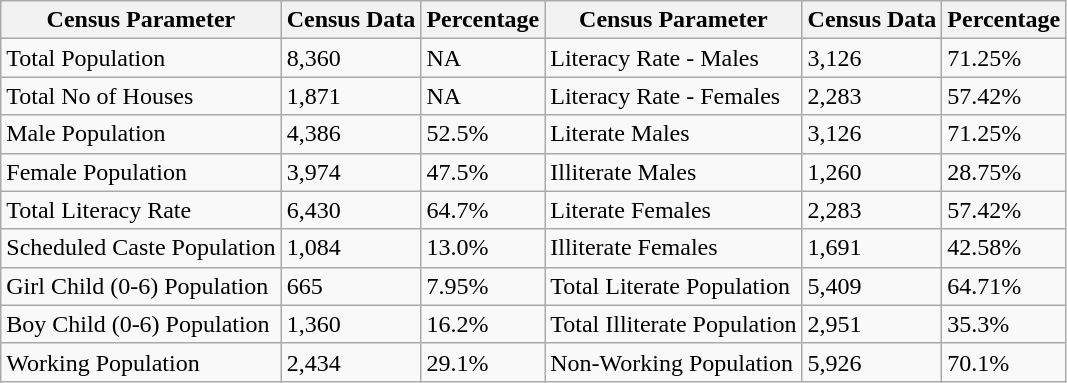<table class="wikitable sortable">
<tr>
<th scope="col">Census Parameter</th>
<th scope="col">Census Data</th>
<th scope="col">Percentage</th>
<th scope="col">Census Parameter</th>
<th scope="col">Census Data</th>
<th scope="col">Percentage</th>
</tr>
<tr>
<td>Total Population</td>
<td>8,360</td>
<td>NA</td>
<td>Literacy Rate - Males</td>
<td>3,126</td>
<td>71.25%</td>
</tr>
<tr>
<td>Total No of Houses</td>
<td>1,871</td>
<td>NA</td>
<td>Literacy Rate - Females</td>
<td>2,283</td>
<td>57.42%</td>
</tr>
<tr>
<td>Male Population</td>
<td>4,386</td>
<td>52.5%</td>
<td>Literate Males</td>
<td>3,126</td>
<td>71.25%</td>
</tr>
<tr>
<td>Female Population</td>
<td>3,974</td>
<td>47.5%</td>
<td>Illiterate Males</td>
<td>1,260</td>
<td>28.75%</td>
</tr>
<tr>
<td>Total Literacy Rate</td>
<td>6,430</td>
<td>64.7%</td>
<td>Literate Females</td>
<td>2,283</td>
<td>57.42%</td>
</tr>
<tr>
<td>Scheduled Caste Population</td>
<td>1,084</td>
<td>13.0%</td>
<td>Illiterate Females</td>
<td>1,691</td>
<td>42.58%</td>
</tr>
<tr>
<td>Girl Child (0-6) Population</td>
<td>665</td>
<td>7.95%</td>
<td>Total Literate Population</td>
<td>5,409</td>
<td>64.71%</td>
</tr>
<tr>
<td>Boy Child (0-6) Population</td>
<td>1,360</td>
<td>16.2%</td>
<td>Total Illiterate Population</td>
<td>2,951</td>
<td>35.3%</td>
</tr>
<tr>
<td>Working Population</td>
<td>2,434</td>
<td>29.1%</td>
<td>Non-Working Population</td>
<td>5,926</td>
<td>70.1%</td>
</tr>
</table>
